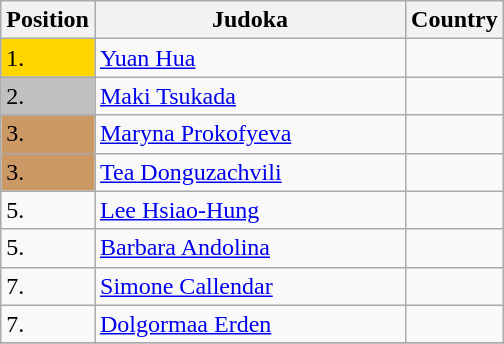<table class=wikitable>
<tr>
<th width=10>Position</th>
<th width=200>Judoka</th>
<th width=10>Country</th>
</tr>
<tr>
<td bgcolor=gold>1.</td>
<td><a href='#'>Yuan Hua</a></td>
<td></td>
</tr>
<tr>
<td bgcolor="silver">2.</td>
<td><a href='#'>Maki Tsukada</a></td>
<td></td>
</tr>
<tr>
<td bgcolor="CC9966">3.</td>
<td><a href='#'>Maryna Prokofyeva</a></td>
<td></td>
</tr>
<tr>
<td bgcolor="CC9966">3.</td>
<td><a href='#'>Tea Donguzachvili</a></td>
<td></td>
</tr>
<tr>
<td>5.</td>
<td><a href='#'>Lee Hsiao-Hung</a></td>
<td></td>
</tr>
<tr>
<td>5.</td>
<td><a href='#'>Barbara Andolina</a></td>
<td></td>
</tr>
<tr>
<td>7.</td>
<td><a href='#'>Simone Callendar</a></td>
<td></td>
</tr>
<tr>
<td>7.</td>
<td><a href='#'>Dolgormaa Erden</a></td>
<td></td>
</tr>
<tr>
</tr>
</table>
